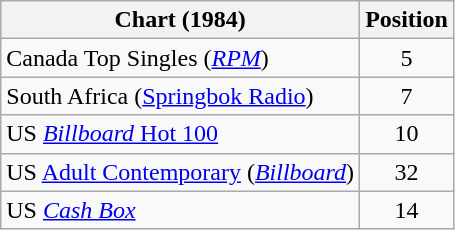<table class="wikitable sortable">
<tr>
<th>Chart (1984)</th>
<th>Position</th>
</tr>
<tr>
<td>Canada Top Singles (<em><a href='#'>RPM</a></em>)</td>
<td align="center">5</td>
</tr>
<tr>
<td>South Africa (<a href='#'>Springbok Radio</a>)</td>
<td align="center">7</td>
</tr>
<tr>
<td>US <a href='#'><em>Billboard</em> Hot 100</a></td>
<td align="center">10</td>
</tr>
<tr>
<td>US <a href='#'>Adult Contemporary</a> (<em><a href='#'>Billboard</a></em>)</td>
<td align="center">32</td>
</tr>
<tr>
<td>US <em><a href='#'>Cash Box</a></em></td>
<td align="center">14</td>
</tr>
</table>
